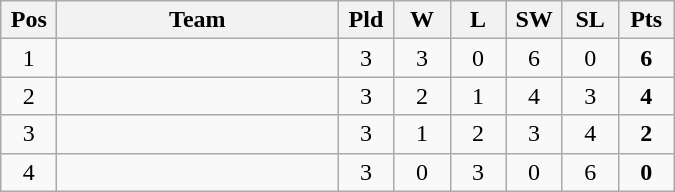<table class="wikitable" style="text-align: center;">
<tr>
<th width="30">Pos</th>
<th width="180">Team</th>
<th width="30">Pld</th>
<th width="30">W</th>
<th width="30">L</th>
<th width="30">SW</th>
<th width="30">SL</th>
<th width="30">Pts</th>
</tr>
<tr>
<td>1</td>
<td align="left"></td>
<td>3</td>
<td>3</td>
<td>0</td>
<td>6</td>
<td>0</td>
<td><strong>6</strong></td>
</tr>
<tr>
<td>2</td>
<td align="left"></td>
<td>3</td>
<td>2</td>
<td>1</td>
<td>4</td>
<td>3</td>
<td><strong>4</strong></td>
</tr>
<tr>
<td>3</td>
<td align="left"></td>
<td>3</td>
<td>1</td>
<td>2</td>
<td>3</td>
<td>4</td>
<td><strong>2</strong></td>
</tr>
<tr>
<td>4</td>
<td align="left"></td>
<td>3</td>
<td>0</td>
<td>3</td>
<td>0</td>
<td>6</td>
<td><strong>0</strong></td>
</tr>
</table>
